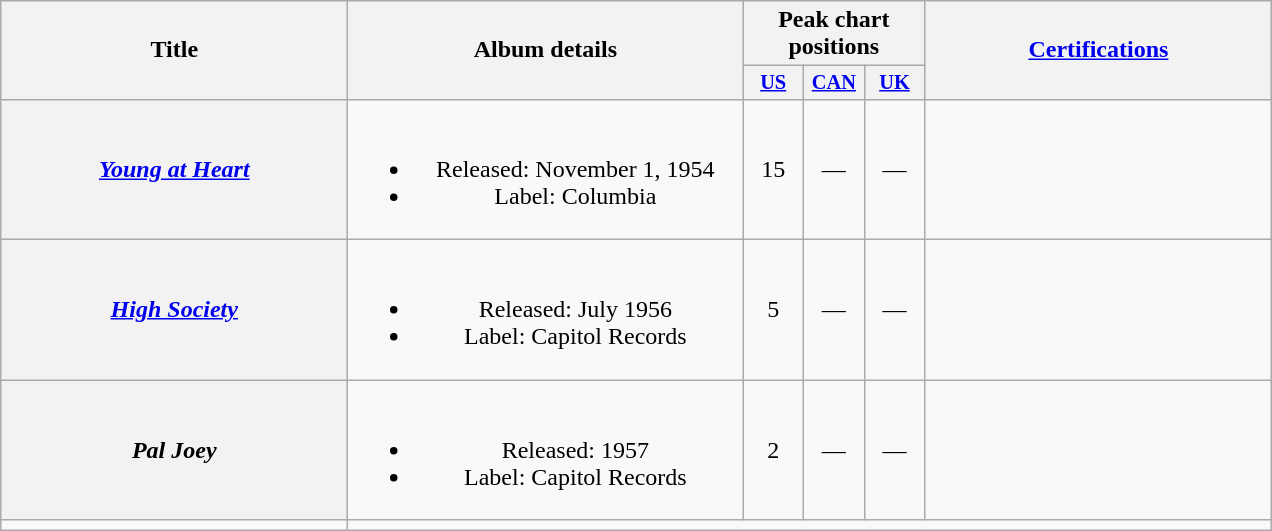<table class="wikitable plainrowheaders" style="text-align:center">
<tr>
<th scope="col" rowspan="2" style="width:14em;">Title</th>
<th scope="col" rowspan="2" style="width:16em;">Album details</th>
<th scope="col" colspan="3">Peak chart positions</th>
<th scope="col" rowspan="2" style="width:14em;"><a href='#'>Certifications</a></th>
</tr>
<tr>
<th style="width:2.5em; font-size:85%"><a href='#'>US</a><br></th>
<th style="width:2.5em; font-size:85%"><a href='#'>CAN</a><br></th>
<th style="width:2.5em; font-size:85%"><a href='#'>UK</a><br></th>
</tr>
<tr>
<th scope="row"><em><a href='#'>Young at Heart</a></em><br></th>
<td><br><ul><li>Released: November 1, 1954</li><li>Label: Columbia</li></ul></td>
<td>15</td>
<td>—</td>
<td>—</td>
<td></td>
</tr>
<tr>
<th scope="row"><em><a href='#'>High Society</a></em><br></th>
<td><br><ul><li>Released: July 1956</li><li>Label: Capitol Records</li></ul></td>
<td>5</td>
<td>—</td>
<td>—</td>
<td></td>
</tr>
<tr>
<th scope="row"><em>Pal Joey</em><br></th>
<td><br><ul><li>Released: 1957</li><li>Label: Capitol Records</li></ul></td>
<td>2</td>
<td>—</td>
<td>—</td>
<td></td>
</tr>
<tr>
<td></td>
</tr>
</table>
